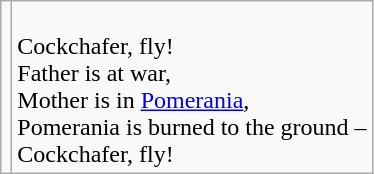<table class="wikitable" border="1">
<tr>
<td><br></td>
<td><br>Cockchafer, fly!<br>
Father is at war,<br>
Mother is in <a href='#'>Pomerania</a>,<br>
Pomerania is burned to the ground –<br>
Cockchafer, fly!</td>
</tr>
</table>
